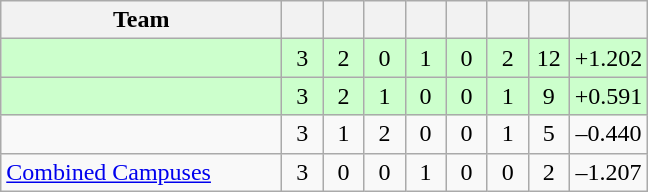<table class="wikitable" style="text-align:center">
<tr>
<th width=180>Team</th>
<th width=20></th>
<th width=20></th>
<th width=20></th>
<th width=20></th>
<th width=20></th>
<th width=20></th>
<th width=20></th>
<th width=45></th>
</tr>
<tr style="background:#cfc">
<td align="left"></td>
<td>3</td>
<td>2</td>
<td>0</td>
<td>1</td>
<td>0</td>
<td>2</td>
<td>12</td>
<td>+1.202</td>
</tr>
<tr style="background:#cfc">
<td align="left"></td>
<td>3</td>
<td>2</td>
<td>1</td>
<td>0</td>
<td>0</td>
<td>1</td>
<td>9</td>
<td>+0.591</td>
</tr>
<tr>
<td align="left"></td>
<td>3</td>
<td>1</td>
<td>2</td>
<td>0</td>
<td>0</td>
<td>1</td>
<td>5</td>
<td>–0.440</td>
</tr>
<tr>
<td align="left"> <a href='#'>Combined Campuses</a></td>
<td>3</td>
<td>0</td>
<td>0</td>
<td>1</td>
<td>0</td>
<td>0</td>
<td>2</td>
<td>–1.207</td>
</tr>
</table>
